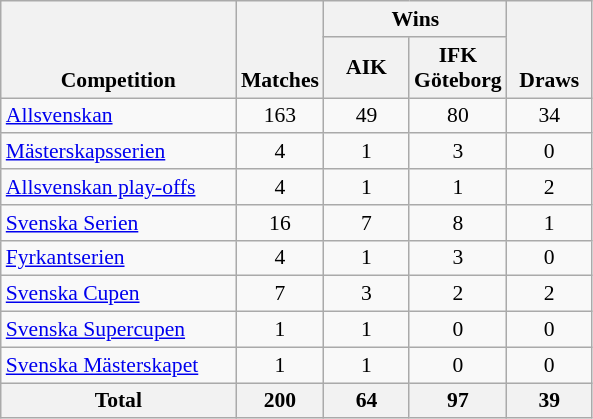<table class="wikitable" style="font-size:90%; text-align: center">
<tr>
<th rowspan="2" valign="bottom" width="150">Competition</th>
<th rowspan="2" valign="bottom" width="50">Matches</th>
<th colspan="2" valign="bottom">Wins</th>
<th rowspan="2" valign="bottom" width="50">Draws</th>
</tr>
<tr>
<th width="50">AIK</th>
<th width="50">IFK Göteborg</th>
</tr>
<tr>
<td align="left"><a href='#'>Allsvenskan</a></td>
<td>163</td>
<td>49</td>
<td>80</td>
<td>34</td>
</tr>
<tr>
<td align="left"><a href='#'>Mästerskapsserien</a></td>
<td>4</td>
<td>1</td>
<td>3</td>
<td>0</td>
</tr>
<tr>
<td align="left"><a href='#'>Allsvenskan play-offs</a></td>
<td>4</td>
<td>1</td>
<td>1</td>
<td>2</td>
</tr>
<tr>
<td align="left"><a href='#'>Svenska Serien</a></td>
<td>16</td>
<td>7</td>
<td>8</td>
<td>1</td>
</tr>
<tr>
<td align="left"><a href='#'>Fyrkantserien</a></td>
<td>4</td>
<td>1</td>
<td>3</td>
<td>0</td>
</tr>
<tr>
<td align="left"><a href='#'>Svenska Cupen</a></td>
<td>7</td>
<td>3</td>
<td>2</td>
<td>2</td>
</tr>
<tr>
<td align="left"><a href='#'>Svenska Supercupen</a></td>
<td>1</td>
<td>1</td>
<td>0</td>
<td>0</td>
</tr>
<tr>
<td align="left"><a href='#'>Svenska Mästerskapet</a></td>
<td>1</td>
<td>1</td>
<td>0</td>
<td>0</td>
</tr>
<tr>
<th>Total</th>
<th>200</th>
<th>64</th>
<th>97</th>
<th>39</th>
</tr>
</table>
